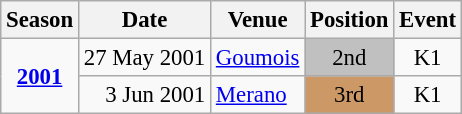<table class="wikitable" style="text-align:center; font-size:95%;">
<tr>
<th>Season</th>
<th>Date</th>
<th>Venue</th>
<th>Position</th>
<th>Event</th>
</tr>
<tr>
<td rowspan=2><strong><a href='#'>2001</a></strong></td>
<td align=right>27 May 2001</td>
<td align=left><a href='#'>Goumois</a></td>
<td bgcolor=silver>2nd</td>
<td>K1</td>
</tr>
<tr>
<td align=right>3 Jun 2001</td>
<td align=left><a href='#'>Merano</a></td>
<td bgcolor=cc9966>3rd</td>
<td>K1</td>
</tr>
</table>
